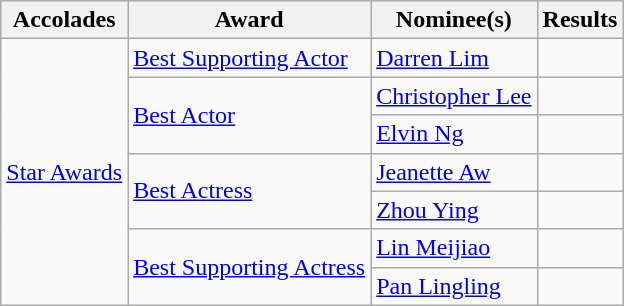<table class="wikitable">
<tr>
<th>Accolades</th>
<th>Award</th>
<th>Nominee(s)</th>
<th>Results</th>
</tr>
<tr>
<td rowspan="7"><a href='#'>Star Awards</a></td>
<td><a href='#'>Best Supporting Actor</a></td>
<td><a href='#'>Darren Lim</a></td>
<td></td>
</tr>
<tr>
<td rowspan="2"><a href='#'>Best Actor</a></td>
<td><a href='#'>Christopher Lee</a></td>
<td></td>
</tr>
<tr>
<td><a href='#'>Elvin Ng</a></td>
<td></td>
</tr>
<tr>
<td rowspan="2"><a href='#'>Best Actress</a></td>
<td><a href='#'>Jeanette Aw</a></td>
<td></td>
</tr>
<tr>
<td><a href='#'>Zhou Ying</a></td>
<td></td>
</tr>
<tr>
<td rowspan="2"><a href='#'>Best Supporting Actress</a></td>
<td><a href='#'>Lin Meijiao</a></td>
<td></td>
</tr>
<tr>
<td><a href='#'>Pan Lingling</a></td>
<td></td>
</tr>
</table>
